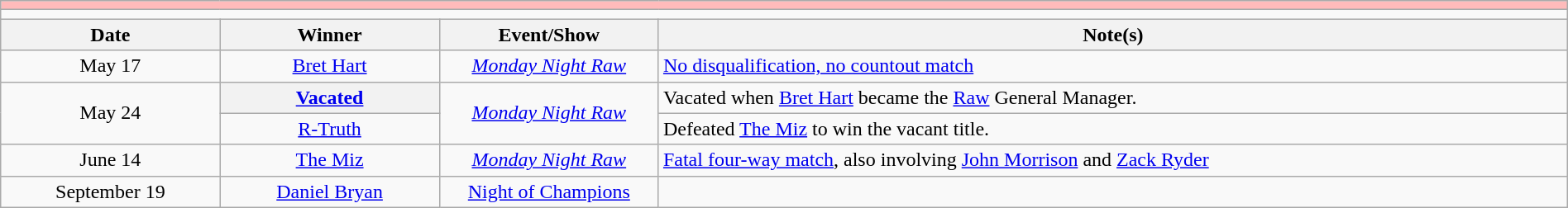<table class="wikitable" style="text-align:center; width:100%;">
<tr style="background:#FBB;">
<td colspan="5"></td>
</tr>
<tr>
<td colspan="5"><strong></strong></td>
</tr>
<tr>
<th width=14%>Date</th>
<th width=14%>Winner</th>
<th width=14%>Event/Show</th>
<th width=58%>Note(s)</th>
</tr>
<tr>
<td>May 17</td>
<td><a href='#'>Bret Hart</a></td>
<td><em><a href='#'>Monday Night Raw</a></em></td>
<td align=left><a href='#'>No disqualification, no countout match</a></td>
</tr>
<tr>
<td rowspan=2>May 24</td>
<th><a href='#'>Vacated</a></th>
<td rowspan="2"><em><a href='#'>Monday Night Raw</a></em></td>
<td align=left>Vacated when <a href='#'>Bret Hart</a> became the <a href='#'>Raw</a> General Manager.</td>
</tr>
<tr>
<td><a href='#'>R-Truth</a></td>
<td align=left>Defeated <a href='#'>The Miz</a> to win the vacant title.</td>
</tr>
<tr>
<td>June 14</td>
<td><a href='#'>The Miz</a></td>
<td><em><a href='#'>Monday Night Raw</a></em></td>
<td align=left><a href='#'>Fatal four-way match</a>, also involving <a href='#'>John Morrison</a> and <a href='#'>Zack Ryder</a></td>
</tr>
<tr>
<td>September 19</td>
<td><a href='#'>Daniel Bryan</a></td>
<td><a href='#'>Night of Champions</a></td>
<td></td>
</tr>
</table>
